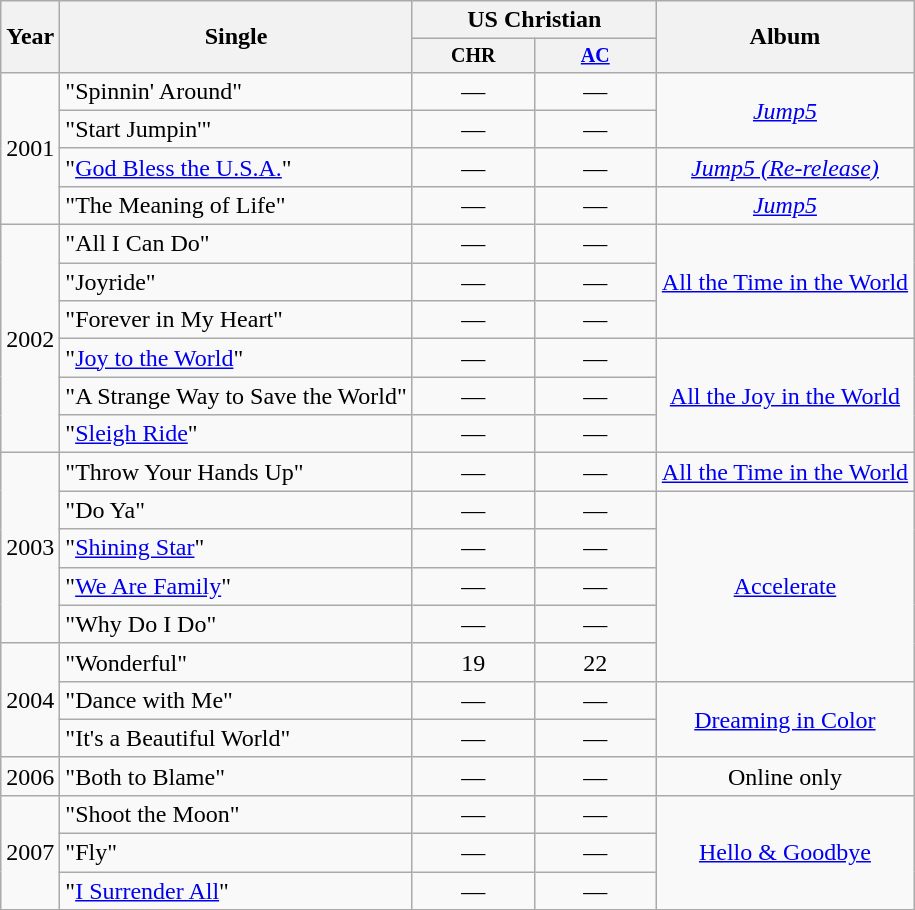<table class="wikitable" style="text-align:center">
<tr>
<th rowspan="2">Year</th>
<th rowspan="2">Single</th>
<th colspan="2">US Christian</th>
<th rowspan="2">Album</th>
</tr>
<tr style="font-size:smaller;">
<th style="width:75px;">CHR</th>
<th style="width:75px;"><a href='#'>AC</a></th>
</tr>
<tr>
<td rowspan = "4">2001</td>
<td style="text-align:left;">"Spinnin' Around"</td>
<td>—</td>
<td>—</td>
<td rowspan="2"><em><a href='#'>Jump5</a></em></td>
</tr>
<tr>
<td style="text-align:left;">"Start Jumpin'"</td>
<td>—</td>
<td>—</td>
</tr>
<tr>
<td style="text-align:left;">"<a href='#'>God Bless the U.S.A.</a>"</td>
<td>—</td>
<td>—</td>
<td><em><a href='#'>Jump5 (Re-release)</a></em></td>
</tr>
<tr>
<td style="text-align:left;">"The Meaning of Life"</td>
<td>—</td>
<td>—</td>
<td><em><a href='#'>Jump5</a></em></td>
</tr>
<tr>
<td rowspan = "6">2002</td>
<td style="text-align:left;">"All I Can Do"</td>
<td>—</td>
<td>—</td>
<td rowspan="3"><a href='#'>All the Time in the World</a></td>
</tr>
<tr>
<td style="text-align:left;">"Joyride"</td>
<td>—</td>
<td>—</td>
</tr>
<tr>
<td style="text-align:left;">"Forever in My Heart"</td>
<td>—</td>
<td>—</td>
</tr>
<tr>
<td style="text-align:left;">"<a href='#'>Joy to the World</a>"</td>
<td>—</td>
<td>—</td>
<td rowspan="3"><a href='#'>All the Joy in the World</a></td>
</tr>
<tr>
<td style="text-align:left;">"A Strange Way to Save the World"</td>
<td>—</td>
<td>—</td>
</tr>
<tr>
<td style="text-align:left;">"<a href='#'>Sleigh Ride</a>"</td>
<td>—</td>
<td>—</td>
</tr>
<tr>
<td rowspan = "5">2003</td>
<td style="text-align:left;">"Throw Your Hands Up"</td>
<td>—</td>
<td>—</td>
<td><a href='#'>All the Time in the World</a></td>
</tr>
<tr>
<td style="text-align:left;">"Do Ya"</td>
<td>—</td>
<td>—</td>
<td rowspan="5"><a href='#'>Accelerate</a></td>
</tr>
<tr>
<td style="text-align:left;">"<a href='#'>Shining Star</a>"</td>
<td>—</td>
<td>—</td>
</tr>
<tr>
<td style="text-align:left;">"<a href='#'>We Are Family</a>"</td>
<td>—</td>
<td>—</td>
</tr>
<tr>
<td style="text-align:left;">"Why Do I Do"</td>
<td>—</td>
<td>—</td>
</tr>
<tr>
<td rowspan="3">2004</td>
<td style="text-align:left;">"Wonderful"</td>
<td>19</td>
<td>22</td>
</tr>
<tr>
<td style="text-align:left;">"Dance with Me"</td>
<td>—</td>
<td>—</td>
<td rowspan="2"><a href='#'>Dreaming in Color</a></td>
</tr>
<tr>
<td style="text-align:left;">"It's a Beautiful World"</td>
<td>—</td>
<td>—</td>
</tr>
<tr>
<td>2006</td>
<td style="text-align:left;">"Both to Blame"</td>
<td>—</td>
<td>—</td>
<td>Online only</td>
</tr>
<tr>
<td rowspan="3">2007</td>
<td style="text-align:left;">"Shoot the Moon"</td>
<td>—</td>
<td>—</td>
<td rowspan="3"><a href='#'>Hello & Goodbye</a></td>
</tr>
<tr>
<td style="text-align:left;">"Fly"</td>
<td>—</td>
<td>—</td>
</tr>
<tr>
<td style="text-align:left;">"<a href='#'>I Surrender All</a>"</td>
<td>—</td>
<td>—</td>
</tr>
</table>
